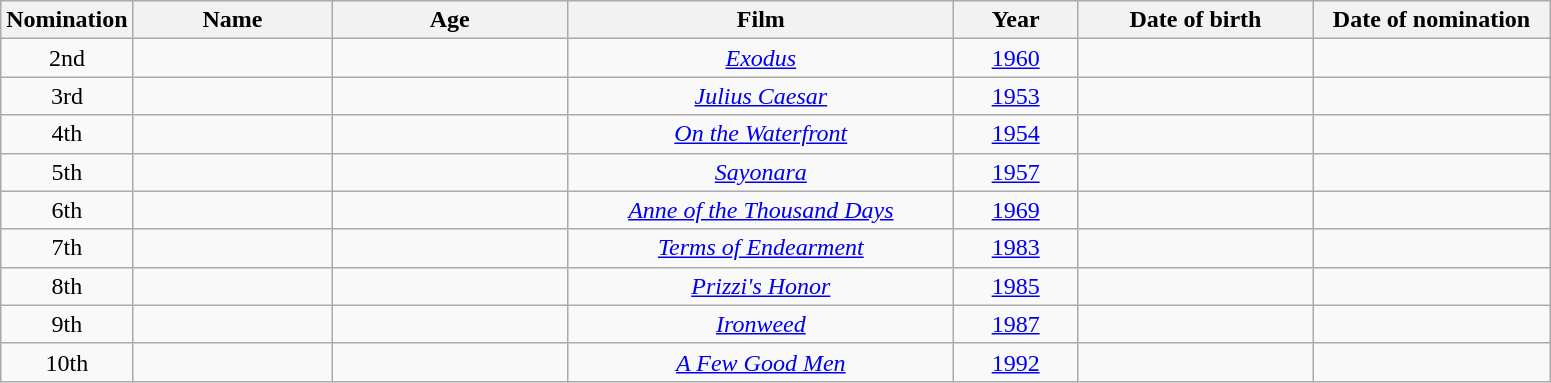<table class="wikitable sortable" style="text-align: center">
<tr>
<th width="65">Nomination</th>
<th width="125">Name</th>
<th width="150">Age</th>
<th width="250">Film</th>
<th width="75">Year</th>
<th width="150">Date of birth</th>
<th width="150">Date of nomination</th>
</tr>
<tr>
<td>2nd</td>
<td></td>
<td></td>
<td><em><a href='#'>Exodus</a></em></td>
<td><a href='#'>1960</a></td>
<td></td>
<td></td>
</tr>
<tr>
<td>3rd</td>
<td></td>
<td></td>
<td><em><a href='#'>Julius Caesar</a></em></td>
<td><a href='#'>1953</a></td>
<td></td>
<td></td>
</tr>
<tr>
<td>4th</td>
<td></td>
<td></td>
<td><em><a href='#'>On the Waterfront</a></em></td>
<td><a href='#'>1954</a></td>
<td></td>
<td></td>
</tr>
<tr>
<td>5th</td>
<td></td>
<td></td>
<td><em><a href='#'>Sayonara</a></em></td>
<td><a href='#'>1957</a></td>
<td></td>
<td></td>
</tr>
<tr>
<td>6th</td>
<td></td>
<td></td>
<td><em><a href='#'>Anne of the Thousand Days</a></em></td>
<td><a href='#'>1969</a></td>
<td></td>
<td></td>
</tr>
<tr>
<td>7th</td>
<td></td>
<td></td>
<td><em><a href='#'>Terms of Endearment</a></em></td>
<td><a href='#'>1983</a></td>
<td></td>
<td></td>
</tr>
<tr>
<td>8th</td>
<td></td>
<td></td>
<td><em><a href='#'>Prizzi's Honor</a></em></td>
<td><a href='#'>1985</a></td>
<td></td>
<td></td>
</tr>
<tr>
<td>9th</td>
<td></td>
<td></td>
<td><em><a href='#'>Ironweed</a></em></td>
<td><a href='#'>1987</a></td>
<td></td>
<td></td>
</tr>
<tr>
<td>10th</td>
<td></td>
<td></td>
<td><em><a href='#'>A Few Good Men</a></em></td>
<td><a href='#'>1992</a></td>
<td></td>
<td></td>
</tr>
</table>
